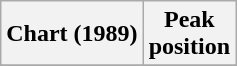<table class="wikitable sortable plainrowheaders">
<tr>
<th scope="col">Chart (1989)</th>
<th scope="col">Peak<br>position</th>
</tr>
<tr>
</tr>
</table>
